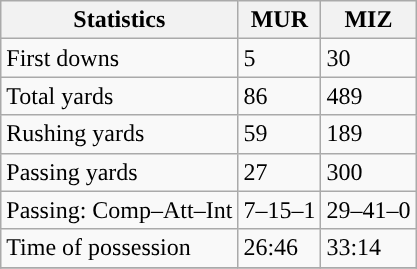<table class="wikitable" style="float: left;">
<tr>
<th>Statistics</th>
<th>MUR</th>
<th>MIZ</th>
</tr>
<tr>
<td>First downs</td>
<td>5</td>
<td>30</td>
</tr>
<tr>
<td>Total yards</td>
<td>86</td>
<td>489</td>
</tr>
<tr>
<td>Rushing yards</td>
<td>59</td>
<td>189</td>
</tr>
<tr>
<td>Passing yards</td>
<td>27</td>
<td>300</td>
</tr>
<tr>
<td>Passing: Comp–Att–Int</td>
<td>7–15–1</td>
<td>29–41–0</td>
</tr>
<tr>
<td>Time of possession</td>
<td>26:46</td>
<td>33:14</td>
</tr>
<tr>
</tr>
</table>
